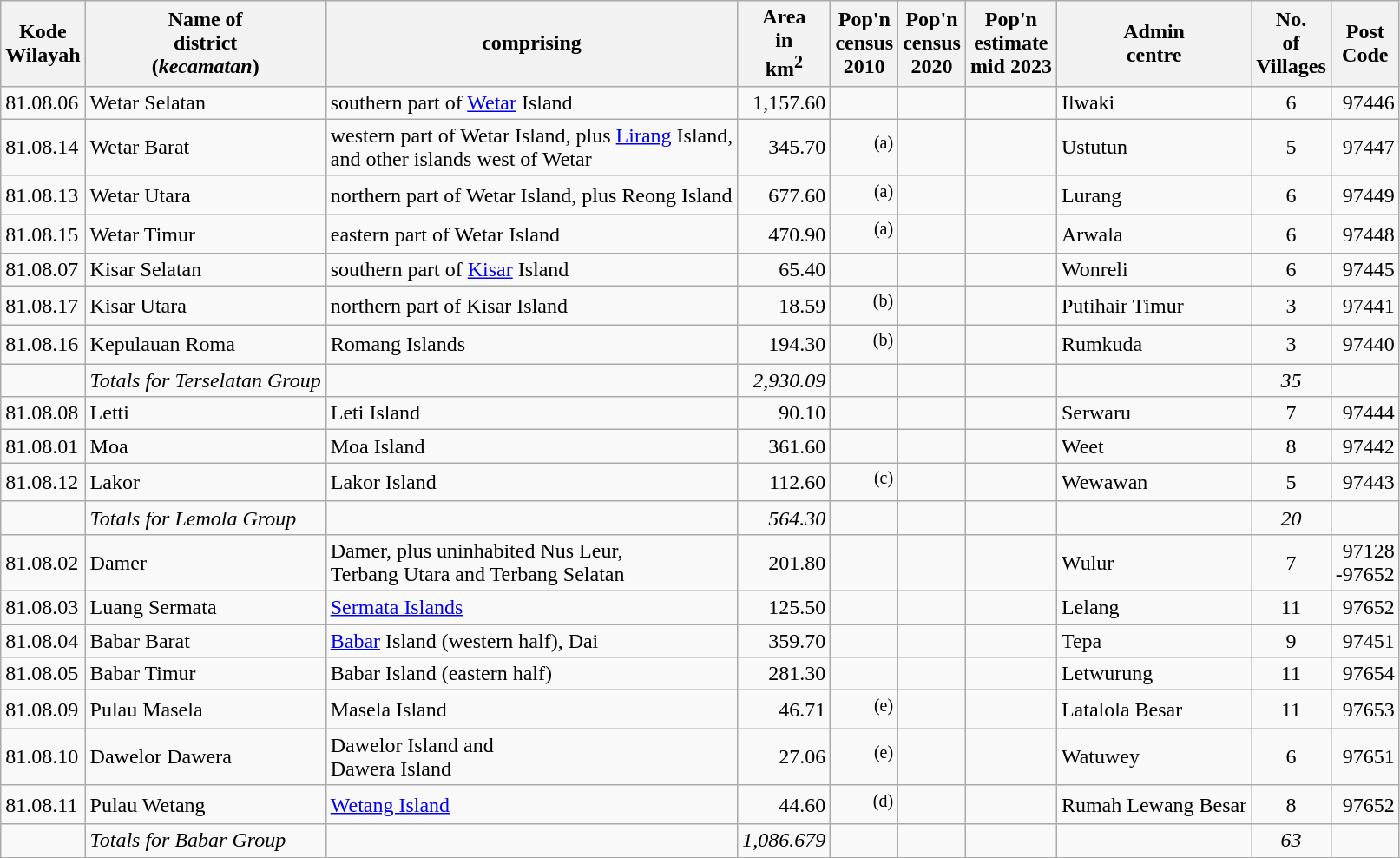<table class="sortable wikitable">
<tr>
<th>Kode<br>Wilayah</th>
<th>Name of<br>district<br>(<em>kecamatan</em>)</th>
<th>comprising</th>
<th>Area <br>in <br>km<sup>2</sup></th>
<th>Pop'n<br>census<br>2010</th>
<th>Pop'n<br>census<br>2020</th>
<th>Pop'n<br>estimate<br>mid 2023</th>
<th>Admin<br>centre</th>
<th>No.<br> of<br>Villages</th>
<th>Post<br>Code</th>
</tr>
<tr>
<td>81.08.06</td>
<td>Wetar Selatan</td>
<td>southern part of <a href='#'>Wetar</a> Island</td>
<td align="right">1,157.60</td>
<td align="right"></td>
<td align="right"></td>
<td align="right"></td>
<td>Ilwaki</td>
<td align="center">6</td>
<td align="right">97446</td>
</tr>
<tr>
<td>81.08.14</td>
<td>Wetar Barat</td>
<td>western part of Wetar Island, plus <a href='#'>Lirang</a> Island, <br>and other islands west of Wetar</td>
<td align="right">345.70</td>
<td align="right"><sup>(a)</sup></td>
<td align="right"></td>
<td align="right"></td>
<td>Ustutun</td>
<td align="center">5</td>
<td align="right">97447</td>
</tr>
<tr>
<td>81.08.13</td>
<td>Wetar Utara</td>
<td>northern part of Wetar Island, plus Reong Island</td>
<td align="right">677.60</td>
<td align="right"><sup>(a)</sup></td>
<td align="right"></td>
<td align="right"></td>
<td>Lurang</td>
<td align="center">6</td>
<td align="right">97449</td>
</tr>
<tr>
<td>81.08.15</td>
<td>Wetar Timur</td>
<td>eastern part of Wetar Island</td>
<td align="right">470.90</td>
<td align="right"><sup>(a)</sup></td>
<td align="right"></td>
<td align="right"></td>
<td>Arwala</td>
<td align="center">6</td>
<td align="right">97448</td>
</tr>
<tr>
<td>81.08.07</td>
<td>Kisar Selatan</td>
<td>southern part of <a href='#'>Kisar</a> Island</td>
<td align="right">65.40</td>
<td align="right"></td>
<td align="right"></td>
<td align="right"></td>
<td>Wonreli</td>
<td align="center">6</td>
<td align="right">97445</td>
</tr>
<tr>
<td>81.08.17</td>
<td>Kisar Utara</td>
<td>northern part of Kisar Island</td>
<td align="right">18.59</td>
<td align="right"><sup>(b)</sup></td>
<td align="right"></td>
<td align="right"></td>
<td>Putihair Timur</td>
<td align="center">3</td>
<td align="right">97441</td>
</tr>
<tr>
<td>81.08.16</td>
<td>Kepulauan Roma</td>
<td>Romang Islands</td>
<td align="right">194.30</td>
<td align="right"><sup>(b)</sup></td>
<td align="right"></td>
<td align="right"></td>
<td>Rumkuda</td>
<td align="center">3</td>
<td align="right">97440</td>
</tr>
<tr>
<td></td>
<td><em>Totals for Terselatan Group</em></td>
<td></td>
<td align="right"><em>2,930.09</em></td>
<td align="right"><em></em></td>
<td align="right"><em></em></td>
<td align="right"><em></em></td>
<td></td>
<td align="center"><em>35</em></td>
<td align="right"></td>
</tr>
<tr>
<td>81.08.08</td>
<td>Letti</td>
<td>Leti Island</td>
<td align="right">90.10</td>
<td align="right"></td>
<td align="right"></td>
<td align="right"></td>
<td>Serwaru</td>
<td align="center">7</td>
<td align="right">97444</td>
</tr>
<tr>
<td>81.08.01</td>
<td>Moa</td>
<td>Moa Island</td>
<td align="right">361.60</td>
<td align="right"></td>
<td align="right"></td>
<td align="right"></td>
<td>Weet</td>
<td align="center">8</td>
<td align="right">97442</td>
</tr>
<tr>
<td>81.08.12</td>
<td>Lakor</td>
<td>Lakor Island</td>
<td align="right">112.60</td>
<td align="right"><sup>(c)</sup></td>
<td align="right"></td>
<td align="right"></td>
<td>Wewawan</td>
<td align="center">5</td>
<td align="right">97443</td>
</tr>
<tr>
<td></td>
<td><em>Totals for Lemola Group</em></td>
<td></td>
<td align="right"><em>564.30</em></td>
<td align="right"><em></em></td>
<td align="right"><em></em></td>
<td align="right"><em></em></td>
<td></td>
<td align="center"><em>20</em></td>
<td align="right"></td>
</tr>
<tr>
<td>81.08.02</td>
<td>Damer</td>
<td>Damer, plus uninhabited Nus Leur, <br>Terbang Utara and Terbang Selatan</td>
<td align="right">201.80</td>
<td align="right"></td>
<td align="right"></td>
<td align="right"></td>
<td>Wulur</td>
<td align="center">7</td>
<td align="right">97128<br>-97652</td>
</tr>
<tr>
<td>81.08.03</td>
<td>Luang Sermata</td>
<td><a href='#'>Sermata Islands</a></td>
<td align="right">125.50</td>
<td align="right"></td>
<td align="right"></td>
<td align="right"></td>
<td>Lelang</td>
<td align="center">11</td>
<td align="right">97652</td>
</tr>
<tr>
<td>81.08.04</td>
<td>Babar Barat</td>
<td><a href='#'>Babar</a> Island (western half), Dai</td>
<td align="right">359.70</td>
<td align="right"></td>
<td align="right"></td>
<td align="right"></td>
<td>Tepa</td>
<td align="center">9</td>
<td align="right">97451</td>
</tr>
<tr>
<td>81.08.05</td>
<td>Babar Timur</td>
<td>Babar Island (eastern half)</td>
<td align="right">281.30</td>
<td align="right"></td>
<td align="right"></td>
<td align="right"></td>
<td>Letwurung</td>
<td align="center">11</td>
<td align="right">97654</td>
</tr>
<tr>
<td>81.08.09</td>
<td>Pulau Masela</td>
<td>Masela Island</td>
<td align="right">46.71</td>
<td align="right"><sup>(e)</sup></td>
<td align="right"></td>
<td align="right"></td>
<td>Latalola Besar</td>
<td align="center">11</td>
<td align="right">97653</td>
</tr>
<tr>
<td>81.08.10</td>
<td>Dawelor Dawera</td>
<td>Dawelor Island and <br>Dawera Island</td>
<td align="right">27.06</td>
<td align="right"><sup>(e)</sup></td>
<td align="right"></td>
<td align="right"></td>
<td>Watuwey</td>
<td align="center">6</td>
<td align="right">97651</td>
</tr>
<tr>
<td>81.08.11</td>
<td>Pulau Wetang</td>
<td><a href='#'>Wetang Island</a></td>
<td align="right">44.60</td>
<td align="right"><sup>(d)</sup></td>
<td align="right"></td>
<td align="right"></td>
<td>Rumah Lewang Besar</td>
<td align="center">8</td>
<td align="right">97652</td>
</tr>
<tr>
<td></td>
<td><em>Totals for Babar Group</em></td>
<td></td>
<td align="right"><em>1,086.679</em></td>
<td align="right"><em></em></td>
<td align="right"><em></em></td>
<td align="right"><em></em></td>
<td></td>
<td align="center"><em>63</em></td>
<td align="right"></td>
</tr>
</table>
